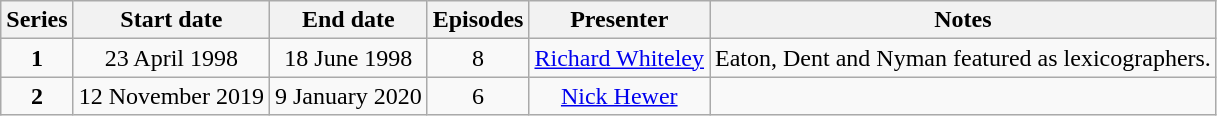<table class="wikitable" style="text-align: center;" style="font-size:90%">
<tr>
<th>Series</th>
<th>Start date</th>
<th>End date</th>
<th>Episodes</th>
<th>Presenter</th>
<th>Notes</th>
</tr>
<tr>
<td><strong>1</strong></td>
<td>23 April 1998</td>
<td>18 June 1998</td>
<td>8</td>
<td><a href='#'>Richard Whiteley</a></td>
<td>Eaton, Dent and Nyman featured as lexicographers.</td>
</tr>
<tr>
<td><strong>2</strong></td>
<td>12 November 2019</td>
<td>9 January 2020</td>
<td>6</td>
<td><a href='#'>Nick Hewer</a></td>
<td></td>
</tr>
</table>
